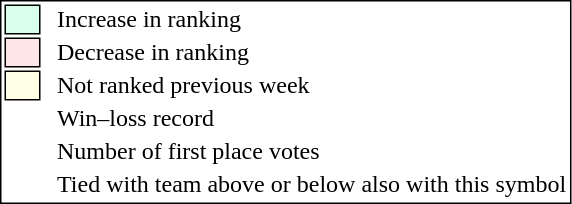<table style="border:1px solid black;">
<tr>
<td style="background:#D8FFEB; width:20px; border:1px solid black;"></td>
<td> </td>
<td>Increase in ranking</td>
</tr>
<tr>
<td style="background:#FFE6E6; width:20px; border:1px solid black;"></td>
<td> </td>
<td>Decrease in ranking</td>
</tr>
<tr>
<td style="background:#FFFFE6; width:20px; border:1px solid black;"></td>
<td> </td>
<td>Not ranked previous week</td>
</tr>
<tr>
<td></td>
<td> </td>
<td>Win–loss record</td>
</tr>
<tr>
<td></td>
<td> </td>
<td>Number of first place votes</td>
</tr>
<tr>
<td></td>
<td></td>
<td>Tied with team above or below also with this symbol</td>
</tr>
</table>
